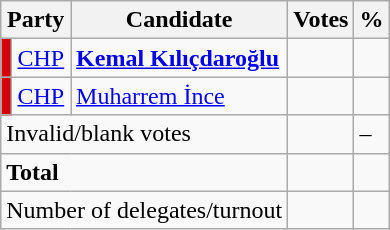<table class="wikitable floatright">
<tr>
<th colspan="2">Party</th>
<th>Candidate</th>
<th>Votes</th>
<th>%</th>
</tr>
<tr>
<td style="background: #d70000"></td>
<td><a href='#'>CHP</a></td>
<td><strong><a href='#'>Kemal Kılıçdaroğlu</a></strong></td>
<td></td>
<td></td>
</tr>
<tr>
<td style="background: #d70000"></td>
<td><a href='#'>CHP</a></td>
<td><a href='#'>Muharrem İnce</a></td>
<td></td>
<td></td>
</tr>
<tr>
<td colspan="3">Invalid/blank votes</td>
<td></td>
<td>–</td>
</tr>
<tr>
<td colspan="3"><strong>Total</strong></td>
<td></td>
<td></td>
</tr>
<tr>
<td colspan="3">Number of delegates/turnout</td>
<td></td>
<td></td>
</tr>
</table>
